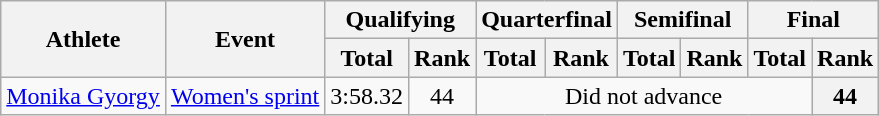<table class="wikitable">
<tr>
<th rowspan="2">Athlete</th>
<th rowspan="2">Event</th>
<th colspan="2">Qualifying</th>
<th colspan="2">Quarterfinal</th>
<th colspan="2">Semifinal</th>
<th colspan="2">Final</th>
</tr>
<tr>
<th>Total</th>
<th>Rank</th>
<th>Total</th>
<th>Rank</th>
<th>Total</th>
<th>Rank</th>
<th>Total</th>
<th>Rank</th>
</tr>
<tr>
<td><a href='#'>Monika Gyorgy</a></td>
<td><a href='#'>Women's sprint</a></td>
<td align="center">3:58.32</td>
<td align="center">44</td>
<td colspan=5 align=center>Did not advance</td>
<th align="center">44</th>
</tr>
</table>
